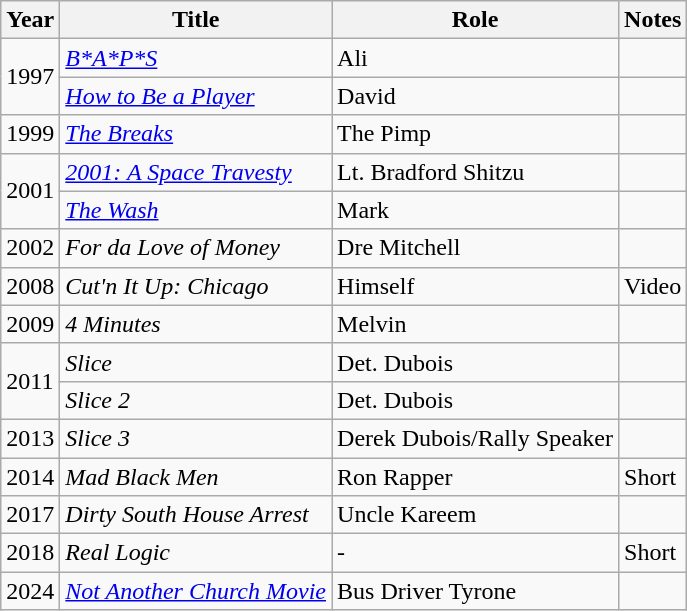<table class="wikitable plainrowheaders sortable" style="margin-right: 0;">
<tr>
<th scope="col">Year</th>
<th scope="col">Title</th>
<th scope="col">Role</th>
<th scope="col" class="unsortable">Notes</th>
</tr>
<tr>
<td rowspan=2>1997</td>
<td><em><a href='#'>B*A*P*S</a></em></td>
<td>Ali</td>
<td></td>
</tr>
<tr>
<td><em><a href='#'>How to Be a Player</a></em></td>
<td>David</td>
<td></td>
</tr>
<tr>
<td>1999</td>
<td><em><a href='#'>The Breaks</a></em></td>
<td>The Pimp</td>
<td></td>
</tr>
<tr>
<td rowspan=2>2001</td>
<td><em><a href='#'>2001: A Space Travesty</a></em></td>
<td>Lt. Bradford Shitzu</td>
<td></td>
</tr>
<tr>
<td><em><a href='#'>The Wash</a></em></td>
<td>Mark</td>
<td></td>
</tr>
<tr>
<td>2002</td>
<td><em>For da Love of Money</em></td>
<td>Dre Mitchell</td>
<td></td>
</tr>
<tr>
<td>2008</td>
<td><em>Cut'n It Up: Chicago</em></td>
<td>Himself</td>
<td>Video</td>
</tr>
<tr>
<td>2009</td>
<td><em>4 Minutes</em></td>
<td>Melvin</td>
<td></td>
</tr>
<tr>
<td rowspan=2>2011</td>
<td><em>Slice</em></td>
<td>Det. Dubois</td>
<td></td>
</tr>
<tr>
<td><em>Slice 2</em></td>
<td>Det. Dubois</td>
<td></td>
</tr>
<tr>
<td>2013</td>
<td><em>Slice 3</em></td>
<td>Derek Dubois/Rally Speaker</td>
<td></td>
</tr>
<tr>
<td>2014</td>
<td><em>Mad Black Men</em></td>
<td>Ron Rapper</td>
<td>Short</td>
</tr>
<tr>
<td>2017</td>
<td><em>Dirty South House Arrest</em></td>
<td>Uncle Kareem</td>
<td></td>
</tr>
<tr>
<td>2018</td>
<td><em>Real Logic</em></td>
<td>-</td>
<td>Short</td>
</tr>
<tr>
<td>2024</td>
<td><em><a href='#'>Not Another Church Movie</a></em></td>
<td>Bus Driver Tyrone</td>
<td></td>
</tr>
</table>
